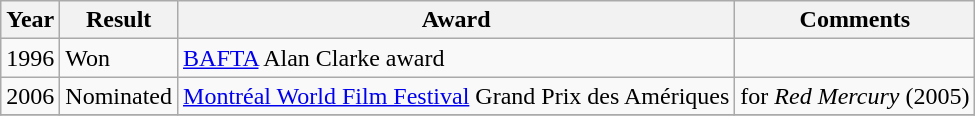<table class="wikitable">
<tr>
<th>Year</th>
<th><strong>Result</strong></th>
<th>Award</th>
<th>Comments</th>
</tr>
<tr>
<td>1996</td>
<td>Won</td>
<td><a href='#'>BAFTA</a> Alan Clarke award</td>
<td></td>
</tr>
<tr>
<td>2006</td>
<td>Nominated</td>
<td><a href='#'>Montréal World Film Festival</a> Grand Prix des Amériques</td>
<td>for <em>Red Mercury</em> (2005)</td>
</tr>
<tr>
</tr>
</table>
